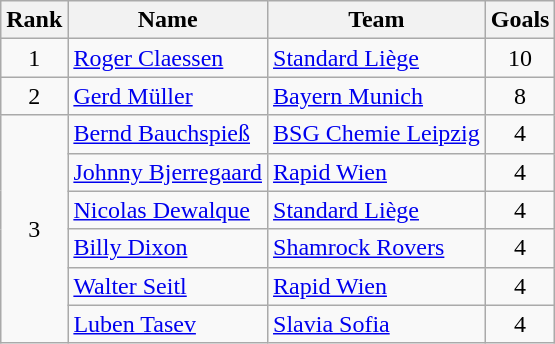<table class="wikitable" style="text-align:center">
<tr>
<th>Rank</th>
<th>Name</th>
<th>Team</th>
<th>Goals</th>
</tr>
<tr>
<td>1</td>
<td align="left"> <a href='#'>Roger Claessen</a></td>
<td align="left"> <a href='#'>Standard Liège</a></td>
<td>10</td>
</tr>
<tr>
<td>2</td>
<td align="left"> <a href='#'>Gerd Müller</a></td>
<td align="left"> <a href='#'>Bayern Munich</a></td>
<td>8</td>
</tr>
<tr>
<td rowspan="6">3</td>
<td align="left"> <a href='#'>Bernd Bauchspieß</a></td>
<td align="left"> <a href='#'>BSG Chemie Leipzig</a></td>
<td>4</td>
</tr>
<tr>
<td align="left"> <a href='#'>Johnny Bjerregaard</a></td>
<td align="left"> <a href='#'>Rapid Wien</a></td>
<td>4</td>
</tr>
<tr>
<td align="left"> <a href='#'>Nicolas Dewalque</a></td>
<td align="left"> <a href='#'>Standard Liège</a></td>
<td>4</td>
</tr>
<tr>
<td align="left"> <a href='#'>Billy Dixon</a></td>
<td align="left"> <a href='#'>Shamrock Rovers</a></td>
<td>4</td>
</tr>
<tr>
<td align="left"> <a href='#'>Walter Seitl</a></td>
<td align="left"> <a href='#'>Rapid Wien</a></td>
<td>4</td>
</tr>
<tr>
<td align="left"> <a href='#'>Luben Tasev</a></td>
<td align="left"> <a href='#'>Slavia Sofia</a></td>
<td>4</td>
</tr>
</table>
